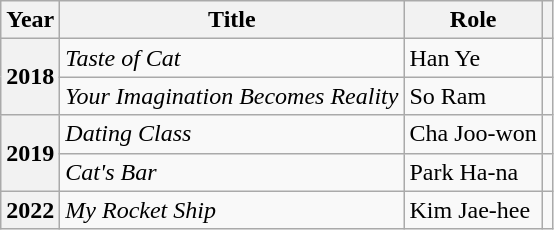<table class="wikitable plainrowheaders sortable">
<tr>
<th scope="col">Year</th>
<th scope="col">Title</th>
<th scope="col">Role</th>
<th scope="col" class="unsortable"></th>
</tr>
<tr>
<th scope="row" rowspan="2">2018</th>
<td><em>Taste of Cat</em></td>
<td>Han Ye</td>
<td style="text-align:center"></td>
</tr>
<tr>
<td><em>Your Imagination Becomes Reality</em></td>
<td>So Ram</td>
<td style="text-align:center"></td>
</tr>
<tr>
<th scope="row" rowspan="2">2019</th>
<td><em>Dating Class</em></td>
<td>Cha Joo-won</td>
<td style="text-align:center"></td>
</tr>
<tr>
<td><em>Cat's Bar</em></td>
<td>Park Ha-na</td>
<td style="text-align:center"></td>
</tr>
<tr>
<th scope="row">2022</th>
<td><em>My Rocket Ship</em></td>
<td>Kim Jae-hee</td>
<td style="text-align:center"></td>
</tr>
</table>
